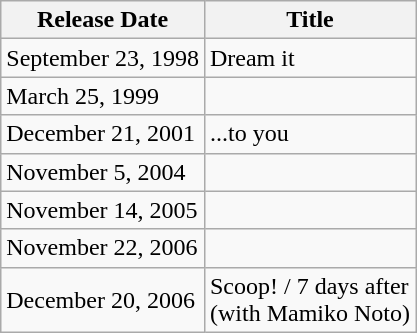<table class="wikitable">
<tr>
<th>Release Date</th>
<th>Title</th>
</tr>
<tr>
<td>September 23, 1998</td>
<td>Dream it</td>
</tr>
<tr>
<td>March 25, 1999</td>
<td></td>
</tr>
<tr>
<td>December 21, 2001</td>
<td>...to you</td>
</tr>
<tr>
<td>November 5, 2004</td>
<td></td>
</tr>
<tr>
<td>November 14, 2005</td>
<td></td>
</tr>
<tr>
<td>November 22, 2006</td>
<td></td>
</tr>
<tr>
<td>December 20, 2006</td>
<td>Scoop! / 7 days after<br>(with Mamiko Noto)</td>
</tr>
</table>
